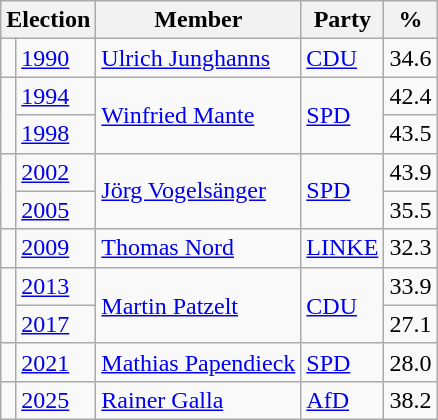<table class=wikitable>
<tr>
<th colspan=2>Election</th>
<th>Member</th>
<th>Party</th>
<th>%</th>
</tr>
<tr>
<td bgcolor=></td>
<td><a href='#'>1990</a></td>
<td><a href='#'>Ulrich Junghanns</a></td>
<td><a href='#'>CDU</a></td>
<td align=right>34.6</td>
</tr>
<tr>
<td rowspan=2 bgcolor=></td>
<td><a href='#'>1994</a></td>
<td rowspan=2><a href='#'>Winfried Mante</a></td>
<td rowspan=2><a href='#'>SPD</a></td>
<td align=right>42.4</td>
</tr>
<tr>
<td><a href='#'>1998</a></td>
<td align=right>43.5</td>
</tr>
<tr>
<td rowspan=2 bgcolor=></td>
<td><a href='#'>2002</a></td>
<td rowspan=2><a href='#'>Jörg Vogelsänger</a></td>
<td rowspan=2><a href='#'>SPD</a></td>
<td align=right>43.9</td>
</tr>
<tr>
<td><a href='#'>2005</a></td>
<td align=right>35.5</td>
</tr>
<tr>
<td bgcolor=></td>
<td><a href='#'>2009</a></td>
<td><a href='#'>Thomas Nord</a></td>
<td><a href='#'>LINKE</a></td>
<td align=right>32.3</td>
</tr>
<tr>
<td rowspan=2 bgcolor=></td>
<td><a href='#'>2013</a></td>
<td rowspan=2><a href='#'>Martin Patzelt</a></td>
<td rowspan=2><a href='#'>CDU</a></td>
<td align=right>33.9</td>
</tr>
<tr>
<td><a href='#'>2017</a></td>
<td align=right>27.1</td>
</tr>
<tr>
<td bgcolor=></td>
<td><a href='#'>2021</a></td>
<td><a href='#'>Mathias Papendieck</a></td>
<td><a href='#'>SPD</a></td>
<td align=right>28.0</td>
</tr>
<tr>
<td bgcolor=></td>
<td><a href='#'>2025</a></td>
<td><a href='#'>Rainer Galla</a></td>
<td><a href='#'>AfD</a></td>
<td align=right>38.2</td>
</tr>
</table>
